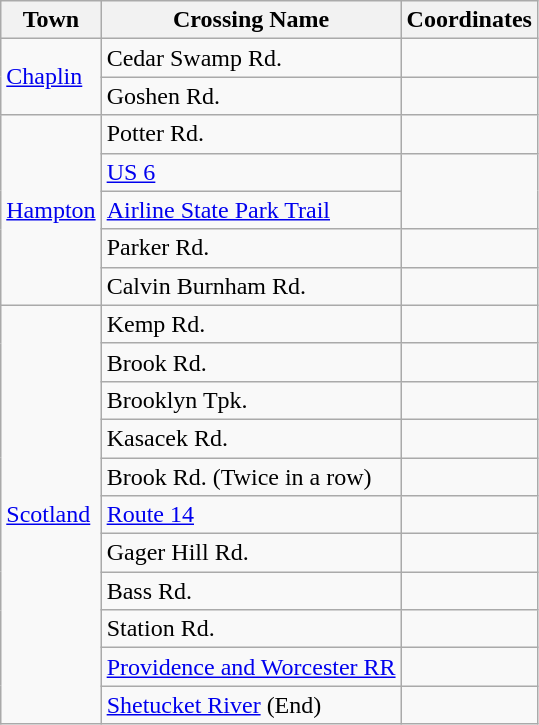<table class="wikitable">
<tr>
<th>Town</th>
<th>Crossing Name</th>
<th>Coordinates</th>
</tr>
<tr>
<td rowspan="2"><a href='#'>Chaplin</a></td>
<td>Cedar Swamp Rd.</td>
<td></td>
</tr>
<tr>
<td>Goshen Rd.</td>
<td></td>
</tr>
<tr>
<td rowspan="5"><a href='#'>Hampton</a></td>
<td>Potter Rd.</td>
<td></td>
</tr>
<tr>
<td> <a href='#'>US 6</a></td>
<td rowspan="2"></td>
</tr>
<tr>
<td><a href='#'>Airline State Park Trail</a></td>
</tr>
<tr>
<td>Parker Rd.</td>
<td></td>
</tr>
<tr>
<td>Calvin Burnham Rd.</td>
<td></td>
</tr>
<tr>
<td rowspan="11"><a href='#'>Scotland</a></td>
<td>Kemp Rd.</td>
<td></td>
</tr>
<tr>
<td>Brook Rd.</td>
<td></td>
</tr>
<tr>
<td>Brooklyn Tpk.</td>
<td></td>
</tr>
<tr>
<td>Kasacek Rd.</td>
<td></td>
</tr>
<tr>
<td>Brook Rd. (Twice in a row)</td>
<td><br></td>
</tr>
<tr>
<td> <a href='#'>Route 14</a></td>
<td></td>
</tr>
<tr>
<td>Gager Hill Rd.</td>
<td></td>
</tr>
<tr>
<td>Bass Rd.</td>
<td></td>
</tr>
<tr>
<td>Station Rd.</td>
<td></td>
</tr>
<tr>
<td><a href='#'>Providence and Worcester RR</a></td>
<td></td>
</tr>
<tr>
<td><a href='#'>Shetucket River</a> (End)</td>
<td></td>
</tr>
</table>
